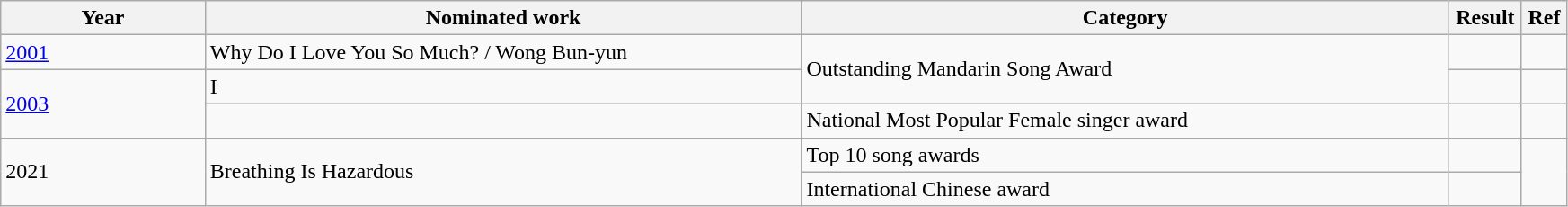<table class="wikitable"  width="92%">
<tr>
<th width="12%">Year</th>
<th width="35%">Nominated work</th>
<th width="38%">Category</th>
<th width="3%">Result</th>
<th width="2%">Ref</th>
</tr>
<tr>
<td><a href='#'>2001</a></td>
<td>Why Do I Love You So Much? / Wong Bun-yun</td>
<td rowspan=2>Outstanding Mandarin Song Award</td>
<td></td>
<td></td>
</tr>
<tr>
<td rowspan=2><a href='#'>2003</a></td>
<td>I</td>
<td></td>
</tr>
<tr>
<td></td>
<td>National Most Popular Female singer award</td>
<td></td>
<td></td>
</tr>
<tr>
<td rowspan=2>2021</td>
<td rowspan=2>Breathing Is Hazardous</td>
<td>Top 10 song awards</td>
<td></td>
<td rowspan=2></td>
</tr>
<tr>
<td>International Chinese award</td>
<td></td>
</tr>
</table>
